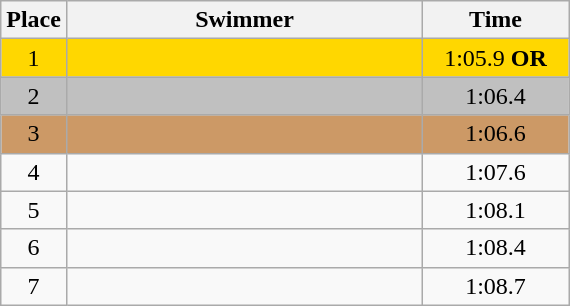<table class=wikitable style="text-align:center">
<tr>
<th>Place</th>
<th width=230>Swimmer</th>
<th width=90>Time</th>
</tr>
<tr bgcolor=gold>
<td>1</td>
<td align=left></td>
<td>1:05.9 <strong>OR</strong></td>
</tr>
<tr bgcolor=silver>
<td>2</td>
<td align=left></td>
<td>1:06.4</td>
</tr>
<tr bgcolor=cc9966>
<td>3</td>
<td align=left></td>
<td>1:06.6</td>
</tr>
<tr>
<td>4</td>
<td align=left></td>
<td>1:07.6</td>
</tr>
<tr>
<td>5</td>
<td align=left></td>
<td>1:08.1</td>
</tr>
<tr>
<td>6</td>
<td align=left></td>
<td>1:08.4</td>
</tr>
<tr>
<td>7</td>
<td align=left></td>
<td>1:08.7</td>
</tr>
</table>
